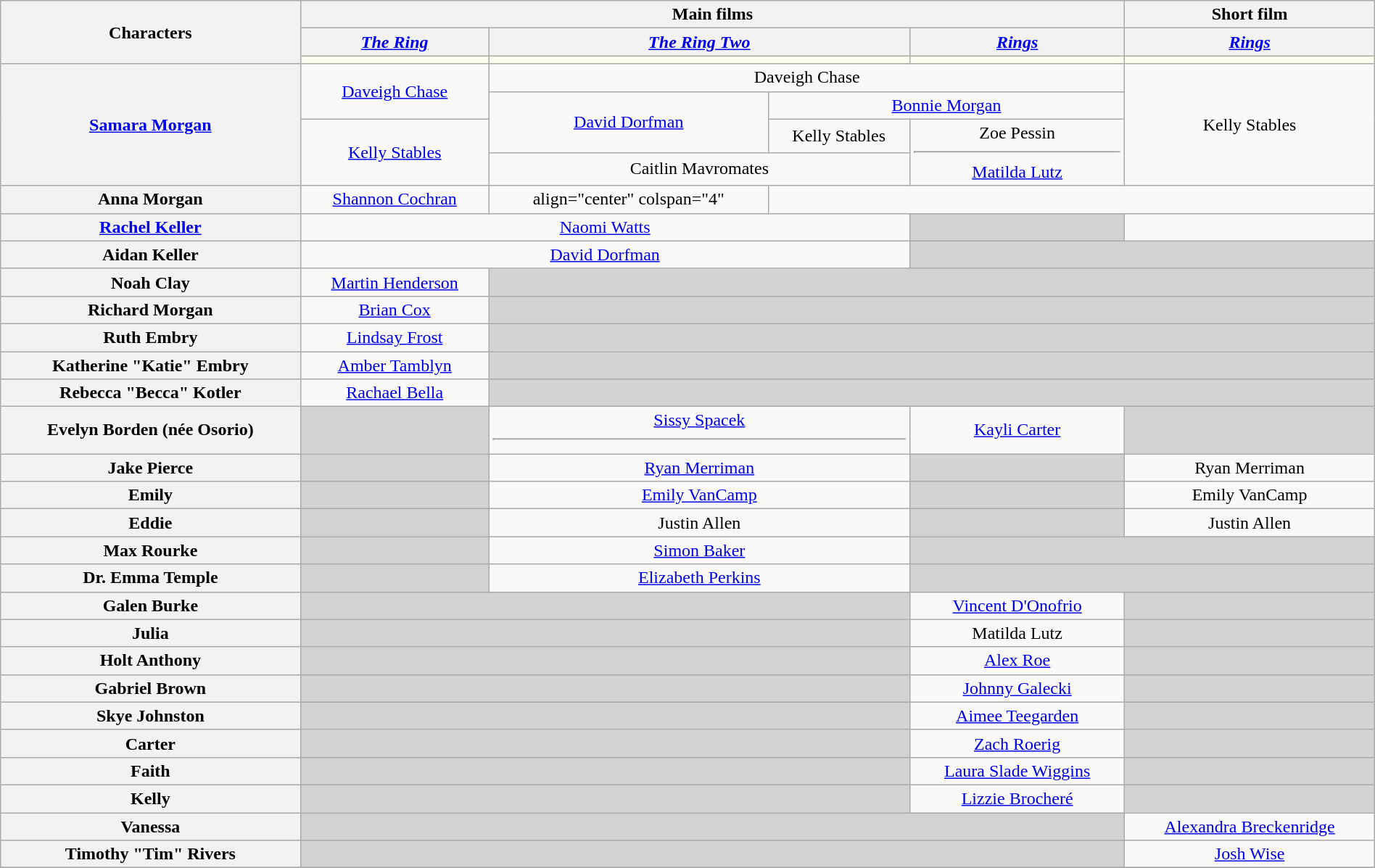<table class="wikitable" style="text-align:center; width:100%">
<tr>
<th rowspan="3">Characters</th>
<th colspan="4">Main films</th>
<th>Short film</th>
</tr>
<tr>
<th><em><a href='#'>The Ring</a></em></th>
<th colspan="2"><em><a href='#'>The Ring Two</a></em></th>
<th><em><a href='#'>Rings</a></em></th>
<th><em><a href='#'>Rings</a></em></th>
</tr>
<tr>
<th style="background:ivory;"><span></span></th>
<th colspan="2" style="background:ivory;"><span></span></th>
<th style="background:ivory;"><span></span></th>
<th style="background:ivory;"><span></span></th>
</tr>
<tr>
<th rowspan="4"><a href='#'>Samara Morgan</a></th>
<td align="center" rowspan="2"><a href='#'>Daveigh Chase</a></td>
<td align="center" colspan="3">Daveigh Chase</td>
<td rowspan="4">Kelly Stables</td>
</tr>
<tr>
<td align="center" rowspan="2"><a href='#'>David Dorfman</a></td>
<td align="center" colspan="2"><a href='#'>Bonnie Morgan</a></td>
</tr>
<tr>
<td align="center" rowspan="2"><a href='#'>Kelly Stables</a></td>
<td align="center">Kelly Stables</td>
<td align="center" rowspan ="2">Zoe Pessin<hr><a href='#'>Matilda Lutz</a></td>
</tr>
<tr>
<td align="center" colspan="2">Caitlin Mavromates</td>
</tr>
<tr>
<th>Anna Morgan</th>
<td align="center"><a href='#'>Shannon Cochran</a></td>
<td>align="center" colspan="4" </td>
</tr>
<tr>
<th><a href='#'>Rachel Keller</a></th>
<td align="center" colspan="3"><a href='#'>Naomi Watts</a></td>
<td style="background:lightgrey;"> </td>
<td></td>
</tr>
<tr>
<th>Aidan Keller</th>
<td align="center" colspan="3"><a href='#'>David Dorfman</a></td>
<td colspan="2" style="background:lightgrey;"> </td>
</tr>
<tr>
<th>Noah Clay</th>
<td align="center"><a href='#'>Martin Henderson</a></td>
<td colspan="4" style="background:lightgrey;"> </td>
</tr>
<tr>
<th>Richard Morgan</th>
<td align="center"><a href='#'>Brian Cox</a></td>
<td colspan="4" style="background:lightgrey;"> </td>
</tr>
<tr>
<th>Ruth Embry</th>
<td align="center"><a href='#'>Lindsay Frost</a></td>
<td colspan="4" style="background:lightgrey;"> </td>
</tr>
<tr>
<th>Katherine "Katie" Embry</th>
<td align="center"><a href='#'>Amber Tamblyn</a></td>
<td colspan="4" style="background:lightgrey;"> </td>
</tr>
<tr>
<th>Rebecca "Becca" Kotler</th>
<td align="center"><a href='#'>Rachael Bella</a></td>
<td colspan="4" style="background:lightgrey;"> </td>
</tr>
<tr>
<th>Evelyn Borden (née Osorio)</th>
<td style="background:lightgrey;"> </td>
<td align="center" colspan="2"><a href='#'>Sissy Spacek</a><hr></td>
<td align="center"><a href='#'>Kayli Carter</a></td>
<td style="background:lightgrey;"> </td>
</tr>
<tr>
<th>Jake Pierce</th>
<td style="background:lightgrey;"> </td>
<td align="center" colspan="2"><a href='#'>Ryan Merriman</a></td>
<td style="background:lightgrey;"> </td>
<td align="center">Ryan Merriman</td>
</tr>
<tr>
<th>Emily</th>
<td style="background:lightgrey;"> </td>
<td align="center" colspan="2"><a href='#'>Emily VanCamp</a></td>
<td style="background:lightgrey;"> </td>
<td align="center">Emily VanCamp</td>
</tr>
<tr>
<th>Eddie</th>
<td style="background:lightgrey;"> </td>
<td align="center" colspan="2">Justin Allen</td>
<td style="background:lightgrey;"> </td>
<td align="center">Justin Allen</td>
</tr>
<tr>
<th>Max Rourke</th>
<td style="background:lightgrey;"> </td>
<td align="center" colspan="2"><a href='#'>Simon Baker</a></td>
<td colspan="2" style="background:lightgrey;"> </td>
</tr>
<tr>
<th>Dr. Emma Temple</th>
<td style="background:lightgrey;"> </td>
<td align="center" colspan="2"><a href='#'>Elizabeth Perkins</a></td>
<td colspan="2" style="background:lightgrey;"> </td>
</tr>
<tr>
<th>Galen Burke</th>
<td colspan="3" style="background:lightgrey;"> </td>
<td align="center"><a href='#'>Vincent D'Onofrio</a></td>
<td style="background:lightgrey;"> </td>
</tr>
<tr>
<th>Julia</th>
<td colspan="3" style="background:lightgrey;"> </td>
<td align="center">Matilda Lutz</td>
<td style="background:lightgrey;"> </td>
</tr>
<tr>
<th>Holt Anthony</th>
<td colspan="3" style="background:lightgrey;"> </td>
<td align="center"><a href='#'>Alex Roe</a></td>
<td style="background:lightgrey;"> </td>
</tr>
<tr>
<th>Gabriel Brown</th>
<td colspan="3" style="background:lightgrey;"> </td>
<td align="center"><a href='#'>Johnny Galecki</a></td>
<td style="background:lightgrey;"> </td>
</tr>
<tr>
<th>Skye Johnston</th>
<td colspan="3" style="background:lightgrey;"> </td>
<td align="center"><a href='#'>Aimee Teegarden</a></td>
<td style="background:lightgrey;"> </td>
</tr>
<tr>
<th>Carter</th>
<td colspan="3" style="background:lightgrey;"> </td>
<td align="center"><a href='#'>Zach Roerig</a></td>
<td style="background:lightgrey;"> </td>
</tr>
<tr>
<th>Faith</th>
<td colspan="3" style="background:lightgrey;"> </td>
<td align="center"><a href='#'>Laura Slade Wiggins</a></td>
<td style="background:lightgrey;"> </td>
</tr>
<tr>
<th>Kelly</th>
<td colspan="3" style="background:lightgrey;"> </td>
<td align="center"><a href='#'>Lizzie Brocheré</a></td>
<td style="background:lightgrey;"> </td>
</tr>
<tr>
<th>Vanessa</th>
<td colspan="4" style="background:lightgrey;"> </td>
<td align="center"><a href='#'>Alexandra Breckenridge</a></td>
</tr>
<tr>
<th>Timothy "Tim" Rivers</th>
<td colspan="4" style="background:lightgrey;"> </td>
<td align="center"><a href='#'>Josh Wise</a></td>
</tr>
<tr>
</tr>
</table>
